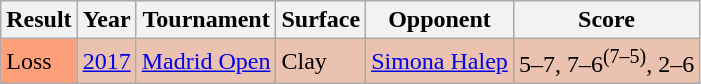<table class="sortable wikitable">
<tr>
<th>Result</th>
<th>Year</th>
<th>Tournament</th>
<th>Surface</th>
<th>Opponent</th>
<th class="unsortable">Score</th>
</tr>
<tr style="background:#ebc2af;">
<td bgcolor=FFA07A>Loss</td>
<td><a href='#'>2017</a></td>
<td><a href='#'>Madrid Open</a></td>
<td>Clay</td>
<td> <a href='#'>Simona Halep</a></td>
<td>5–7, 7–6<sup>(7–5)</sup>, 2–6</td>
</tr>
</table>
